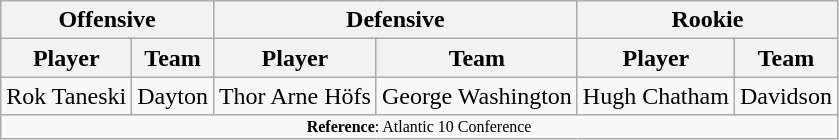<table class="wikitable">
<tr>
<th colspan="2">Offensive</th>
<th colspan="2">Defensive</th>
<th colspan="2">Rookie</th>
</tr>
<tr>
<th>Player</th>
<th>Team</th>
<th>Player</th>
<th>Team</th>
<th>Player</th>
<th>Team</th>
</tr>
<tr>
<td>Rok Taneski</td>
<td>Dayton</td>
<td>Thor Arne Höfs</td>
<td>George Washington</td>
<td>Hugh Chatham</td>
<td>Davidson</td>
</tr>
<tr>
<td colspan="12"  style="font-size:8pt; text-align:center;"><strong>Reference</strong>: Atlantic 10 Conference</td>
</tr>
</table>
